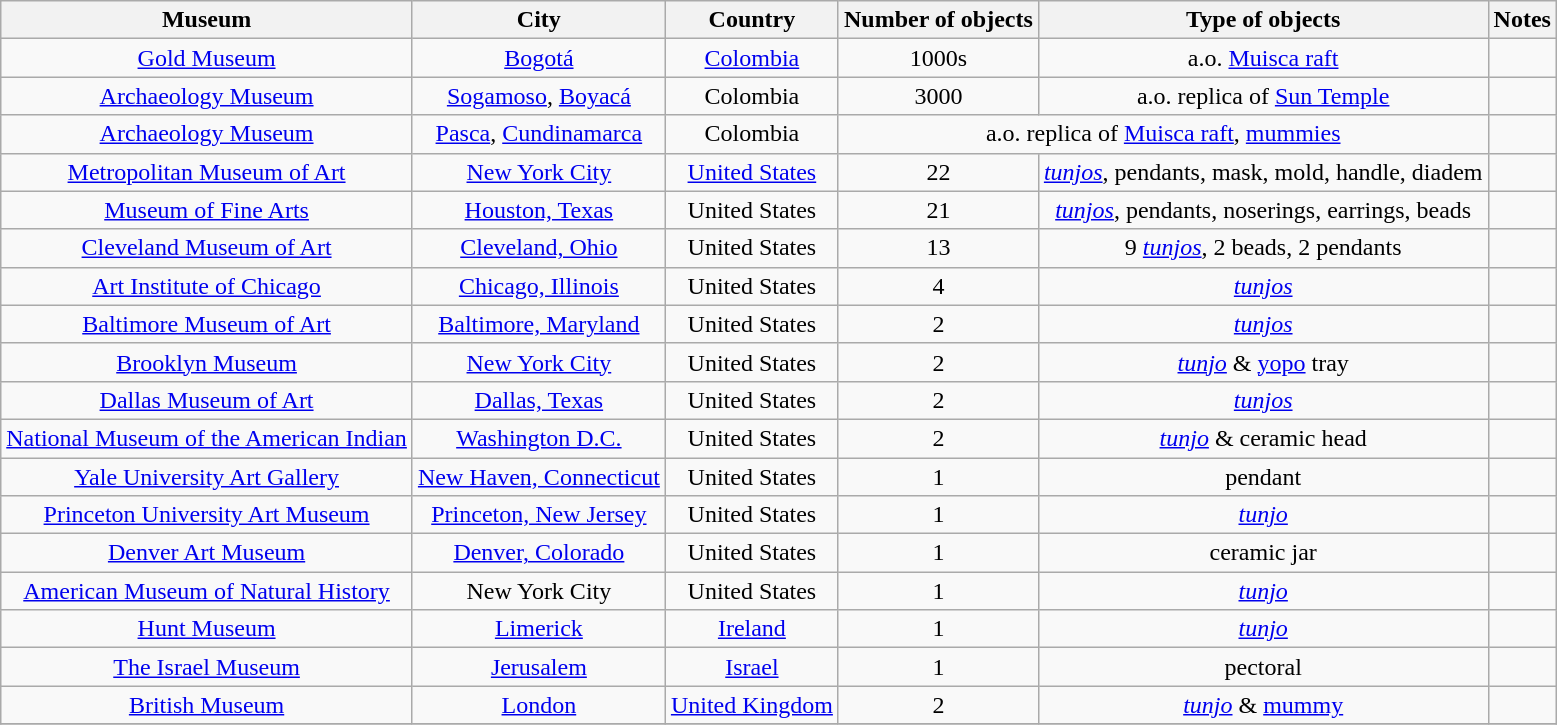<table class="wikitable sortable">
<tr>
<th scope="col">Museum</th>
<th scope="col">City</th>
<th scope="col">Country</th>
<th scope="col">Number of objects</th>
<th scope="col">Type of objects</th>
<th scope="col">Notes</th>
</tr>
<tr>
<td align=center><a href='#'>Gold Museum</a></td>
<td align=center><a href='#'>Bogotá</a></td>
<td align=center><a href='#'>Colombia</a></td>
<td align=center>1000s</td>
<td align=center>a.o. <a href='#'>Muisca raft</a></td>
<td align=center></td>
</tr>
<tr>
<td align=center><a href='#'>Archaeology Museum</a></td>
<td align=center><a href='#'>Sogamoso</a>, <a href='#'>Boyacá</a></td>
<td align=center>Colombia</td>
<td align=center>3000</td>
<td align=center>a.o. replica of <a href='#'>Sun Temple</a></td>
<td align=center></td>
</tr>
<tr>
<td align=center><a href='#'>Archaeology Museum</a></td>
<td align=center><a href='#'>Pasca</a>, <a href='#'>Cundinamarca</a></td>
<td align=center>Colombia</td>
<td align=center colspan=2>a.o. replica of <a href='#'>Muisca raft</a>, <a href='#'>mummies</a></td>
<td align=center></td>
</tr>
<tr>
<td align=center><a href='#'>Metropolitan Museum of Art</a></td>
<td align=center><a href='#'>New York City</a></td>
<td align=center><a href='#'>United States</a></td>
<td align=center>22</td>
<td align=center><em><a href='#'>tunjos</a></em>, pendants, mask, mold, handle, diadem</td>
<td align=center></td>
</tr>
<tr>
<td align=center><a href='#'>Museum of Fine Arts</a></td>
<td align=center><a href='#'>Houston, Texas</a></td>
<td align=center>United States</td>
<td align=center>21</td>
<td align=center><em><a href='#'>tunjos</a></em>, pendants, noserings, earrings, beads</td>
<td align=center></td>
</tr>
<tr>
<td align=center><a href='#'>Cleveland Museum of Art</a></td>
<td align=center><a href='#'>Cleveland, Ohio</a></td>
<td align=center>United States</td>
<td align=center>13</td>
<td align=center>9 <em><a href='#'>tunjos</a></em>, 2 beads, 2 pendants</td>
<td align=center></td>
</tr>
<tr>
<td align=center><a href='#'>Art Institute of Chicago</a></td>
<td align=center><a href='#'>Chicago, Illinois</a></td>
<td align=center>United States</td>
<td align=center>4</td>
<td align=center><em><a href='#'>tunjos</a></em></td>
<td align=center></td>
</tr>
<tr>
<td align=center><a href='#'>Baltimore Museum of Art</a></td>
<td align=center><a href='#'>Baltimore, Maryland</a></td>
<td align=center>United States</td>
<td align=center>2</td>
<td align=center><em><a href='#'>tunjos</a></em></td>
<td align=center></td>
</tr>
<tr>
<td align=center><a href='#'>Brooklyn Museum</a></td>
<td align=center><a href='#'>New York City</a></td>
<td align=center>United States</td>
<td align=center>2</td>
<td align=center><em><a href='#'>tunjo</a></em> & <a href='#'>yopo</a> tray</td>
<td align=center></td>
</tr>
<tr>
<td align=center><a href='#'>Dallas Museum of Art</a></td>
<td align=center><a href='#'>Dallas, Texas</a></td>
<td align=center>United States</td>
<td align=center>2</td>
<td align=center><em><a href='#'>tunjos</a></em></td>
<td align=center></td>
</tr>
<tr>
<td align=center><a href='#'>National Museum of the American Indian</a></td>
<td align=center><a href='#'>Washington D.C.</a></td>
<td align=center>United States</td>
<td align=center>2</td>
<td align=center><em><a href='#'>tunjo</a></em> & ceramic head</td>
<td align=center></td>
</tr>
<tr>
<td align=center><a href='#'>Yale University Art Gallery</a></td>
<td align=center><a href='#'>New Haven, Connecticut</a></td>
<td align=center>United States</td>
<td align=center>1</td>
<td align=center>pendant</td>
<td align=center></td>
</tr>
<tr>
<td align=center><a href='#'>Princeton University Art Museum</a></td>
<td align=center><a href='#'>Princeton, New Jersey</a></td>
<td align=center>United States</td>
<td align=center>1</td>
<td align=center><em><a href='#'>tunjo</a></em></td>
<td align=center></td>
</tr>
<tr>
<td align=center><a href='#'>Denver Art Museum</a></td>
<td align=center><a href='#'>Denver, Colorado</a></td>
<td align=center>United States</td>
<td align=center>1</td>
<td align=center>ceramic jar</td>
<td align=center></td>
</tr>
<tr>
<td align=center><a href='#'>American Museum of Natural History</a></td>
<td align=center>New York City</td>
<td align=center>United States</td>
<td align=center>1</td>
<td align=center><em><a href='#'>tunjo</a></em></td>
<td align=center></td>
</tr>
<tr>
<td align=center><a href='#'>Hunt Museum</a></td>
<td align=center><a href='#'>Limerick</a></td>
<td align=center><a href='#'>Ireland</a></td>
<td align=center>1</td>
<td align=center><em><a href='#'>tunjo</a></em></td>
<td align=center></td>
</tr>
<tr>
<td align=center><a href='#'>The Israel Museum</a></td>
<td align=center><a href='#'>Jerusalem</a></td>
<td align=center><a href='#'>Israel</a></td>
<td align=center>1</td>
<td align=center>pectoral</td>
<td align=center></td>
</tr>
<tr>
<td align=center><a href='#'>British Museum</a></td>
<td align=center><a href='#'>London</a></td>
<td align=center><a href='#'>United Kingdom</a></td>
<td align=center>2</td>
<td align=center><em><a href='#'>tunjo</a></em> & <a href='#'>mummy</a></td>
<td align=center></td>
</tr>
<tr>
</tr>
</table>
